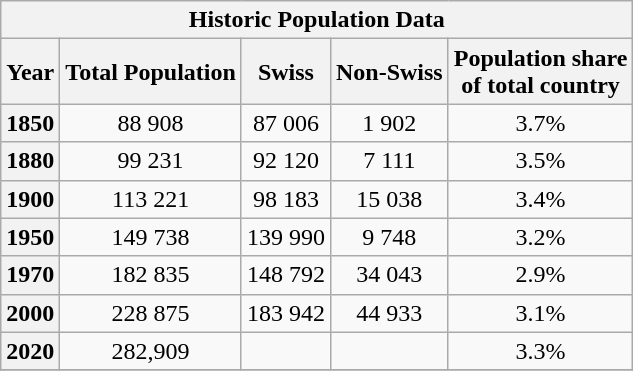<table class="wikitable collapsible">
<tr>
<th colspan="5">Historic Population Data</th>
</tr>
<tr>
<th>Year</th>
<th>Total Population</th>
<th>Swiss</th>
<th>Non-Swiss</th>
<th>Population share <br>of total country</th>
</tr>
<tr>
<th scope="row">1850</th>
<td rowspan="1" align="center">88 908</td>
<td rowspan="1" align="center">87 006</td>
<td rowspan="1" align="center">1 902</td>
<td align="center">3.7%</td>
</tr>
<tr>
<th>1880</th>
<td rowspan="1" align="center">99 231</td>
<td rowspan="1" align="center">92 120</td>
<td rowspan="1" align="center">7 111</td>
<td align="center"align="center">3.5%</td>
</tr>
<tr>
<th scope="row">1900</th>
<td rowspan="1" align="center">113 221</td>
<td rowspan="1" align="center">98 183</td>
<td rowspan="1" align="center">15 038</td>
<td align="center">3.4%</td>
</tr>
<tr>
<th scope="row">1950</th>
<td rowspan="1" align="center">149 738</td>
<td rowspan="1" align="center">139 990</td>
<td rowspan="1" align="center">9 748</td>
<td align="center">3.2%</td>
</tr>
<tr>
<th scope="row">1970</th>
<td rowspan="1" align="center">182 835</td>
<td rowspan="1" align="center">148 792</td>
<td rowspan="1" align="center">34 043</td>
<td align="center">2.9%</td>
</tr>
<tr>
<th>2000</th>
<td align="center">228 875</td>
<td align="center">183 942</td>
<td rowspan="1" align="center">44 933</td>
<td align="center">3.1%</td>
</tr>
<tr>
<th scope="row">2020</th>
<td align="center">282,909</td>
<td align="center"></td>
<td align="center"></td>
<td align="center">3.3%</td>
</tr>
<tr>
</tr>
</table>
